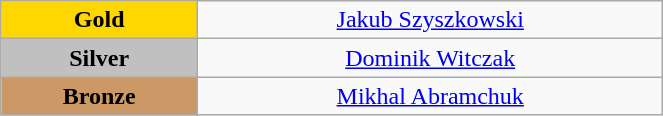<table class="wikitable" style="text-align:center; " width="35%">
<tr>
<td bgcolor="gold"><strong>Gold</strong></td>
<td><a href='#'>Jakub Szyszkowski</a><br>  <small><em></em></small></td>
</tr>
<tr>
<td bgcolor="silver"><strong>Silver</strong></td>
<td><a href='#'>Dominik Witczak</a><br>  <small><em></em></small></td>
</tr>
<tr>
<td bgcolor="CC9966"><strong>Bronze</strong></td>
<td><a href='#'>Mikhal Abramchuk</a><br>  <small><em></em></small></td>
</tr>
</table>
